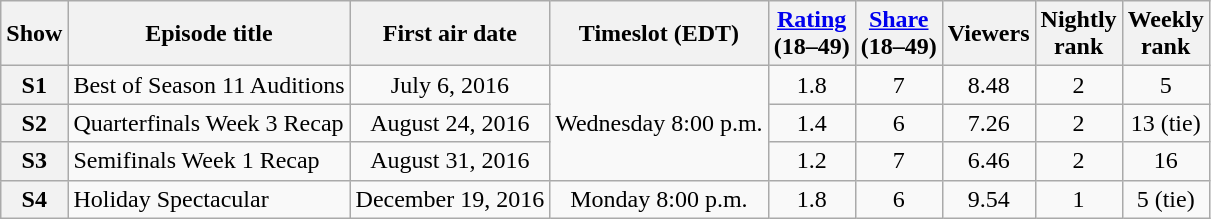<table class="wikitable" style="text-align:center">
<tr>
<th>Show</th>
<th>Episode title</th>
<th>First air date</th>
<th>Timeslot (EDT)</th>
<th><a href='#'>Rating</a><br>(18–49)</th>
<th><a href='#'>Share</a><br>(18–49)</th>
<th>Viewers<br></th>
<th>Nightly<br>rank</th>
<th>Weekly<br>rank</th>
</tr>
<tr>
<th>S1</th>
<td style="text-align:left;">Best of Season 11 Auditions</td>
<td>July 6, 2016</td>
<td rowspan="3">Wednesday 8:00 p.m.</td>
<td>1.8</td>
<td>7</td>
<td>8.48 </td>
<td>2</td>
<td>5 </td>
</tr>
<tr>
<th>S2</th>
<td style="text-align:left;">Quarterfinals Week 3 Recap</td>
<td>August 24, 2016</td>
<td>1.4</td>
<td>6</td>
<td>7.26 </td>
<td>2</td>
<td>13 (tie) </td>
</tr>
<tr>
<th>S3</th>
<td style="text-align:left;">Semifinals Week 1 Recap</td>
<td>August 31, 2016</td>
<td>1.2</td>
<td>7</td>
<td>6.46 </td>
<td>2</td>
<td>16 </td>
</tr>
<tr>
<th>S4</th>
<td style="text-align:left;">Holiday Spectacular</td>
<td>December 19, 2016</td>
<td>Monday 8:00 p.m.</td>
<td>1.8</td>
<td>6</td>
<td>9.54 </td>
<td>1</td>
<td>5 (tie) </td>
</tr>
</table>
